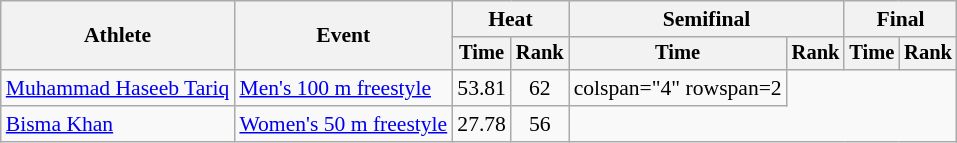<table class=wikitable style="font-size:90%">
<tr>
<th rowspan="2">Athlete</th>
<th rowspan="2">Event</th>
<th colspan="2">Heat</th>
<th colspan="2">Semifinal</th>
<th colspan="2">Final</th>
</tr>
<tr style="font-size:95%">
<th>Time</th>
<th>Rank</th>
<th>Time</th>
<th>Rank</th>
<th>Time</th>
<th>Rank</th>
</tr>
<tr align=center>
<td align=left><a href='#'>Muhammad Haseeb Tariq</a></td>
<td align=left><a href='#'>Men's 100 m freestyle</a></td>
<td>53.81</td>
<td>62</td>
<td>colspan="4" rowspan=2 </td>
</tr>
<tr align=center>
<td align=left><a href='#'>Bisma Khan</a></td>
<td align=left><a href='#'>Women's 50 m freestyle</a></td>
<td>27.78</td>
<td>56</td>
</tr>
</table>
